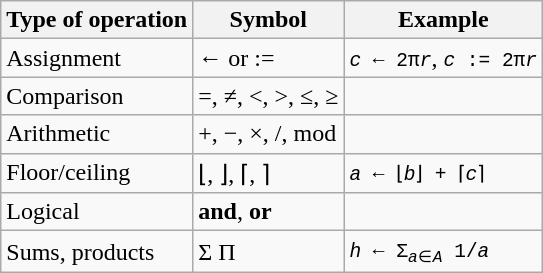<table class="wikitable">
<tr>
<th>Type of operation</th>
<th>Symbol</th>
<th>Example</th>
</tr>
<tr>
<td>Assignment</td>
<td>← or :=</td>
<td><code><em>c</em> ← 2π<em>r</em></code>, <code> <em>c</em> := 2π<em>r</em></code></td>
</tr>
<tr>
<td>Comparison</td>
<td>=, ≠, <, >, ≤, ≥</td>
<td></td>
</tr>
<tr>
<td>Arithmetic</td>
<td>+, −, ×, /, mod</td>
<td></td>
</tr>
<tr>
<td>Floor/ceiling</td>
<td>⌊, ⌋, ⌈, ⌉</td>
<td><code><em>a</em> ← ⌊<em>b</em>⌋ + ⌈<em>c</em>⌉</code></td>
</tr>
<tr>
<td>Logical</td>
<td><strong>and</strong>, <strong>or</strong></td>
<td></td>
</tr>
<tr>
<td>Sums, products</td>
<td>Σ Π</td>
<td><code><em>h</em> ← Σ<sub><em>a</em>∈<em>A</em></sub> 1/<em>a</em></code></td>
</tr>
</table>
